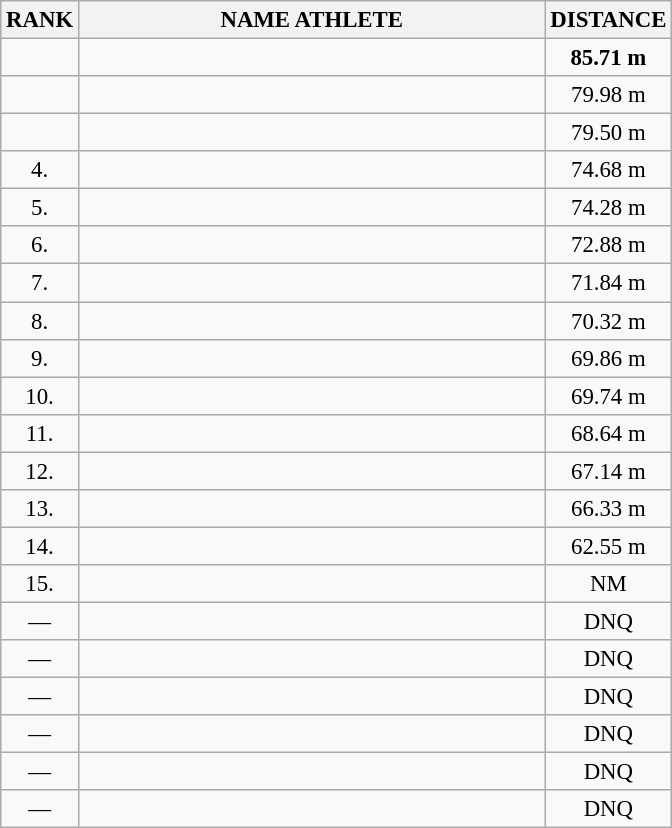<table class="wikitable" style="font-size:95%;">
<tr>
<th>RANK</th>
<th align="left" style="width: 20em">NAME ATHLETE</th>
<th>DISTANCE</th>
</tr>
<tr>
<td align="center"></td>
<td></td>
<td align="center"><strong>85.71 m </strong></td>
</tr>
<tr>
<td align="center"></td>
<td></td>
<td align="center">79.98 m</td>
</tr>
<tr>
<td align="center"></td>
<td></td>
<td align="center">79.50 m</td>
</tr>
<tr>
<td align="center">4.</td>
<td></td>
<td align="center">74.68 m</td>
</tr>
<tr>
<td align="center">5.</td>
<td></td>
<td align="center">74.28 m</td>
</tr>
<tr>
<td align="center">6.</td>
<td></td>
<td align="center">72.88 m</td>
</tr>
<tr>
<td align="center">7.</td>
<td></td>
<td align="center">71.84 m</td>
</tr>
<tr>
<td align="center">8.</td>
<td></td>
<td align="center">70.32 m</td>
</tr>
<tr>
<td align="center">9.</td>
<td></td>
<td align="center">69.86 m</td>
</tr>
<tr>
<td align="center">10.</td>
<td></td>
<td align="center">69.74 m</td>
</tr>
<tr>
<td align="center">11.</td>
<td></td>
<td align="center">68.64 m</td>
</tr>
<tr>
<td align="center">12.</td>
<td></td>
<td align="center">67.14 m</td>
</tr>
<tr>
<td align="center">13.</td>
<td></td>
<td align="center">66.33 m</td>
</tr>
<tr>
<td align="center">14.</td>
<td></td>
<td align="center">62.55 m</td>
</tr>
<tr>
<td align="center">15.</td>
<td></td>
<td align="center">NM</td>
</tr>
<tr>
<td align="center">—</td>
<td></td>
<td align="center">DNQ</td>
</tr>
<tr>
<td align="center">—</td>
<td></td>
<td align="center">DNQ</td>
</tr>
<tr>
<td align="center">—</td>
<td></td>
<td align="center">DNQ</td>
</tr>
<tr>
<td align="center">—</td>
<td></td>
<td align="center">DNQ</td>
</tr>
<tr>
<td align="center">—</td>
<td></td>
<td align="center">DNQ</td>
</tr>
<tr>
<td align="center">—</td>
<td></td>
<td align="center">DNQ</td>
</tr>
</table>
